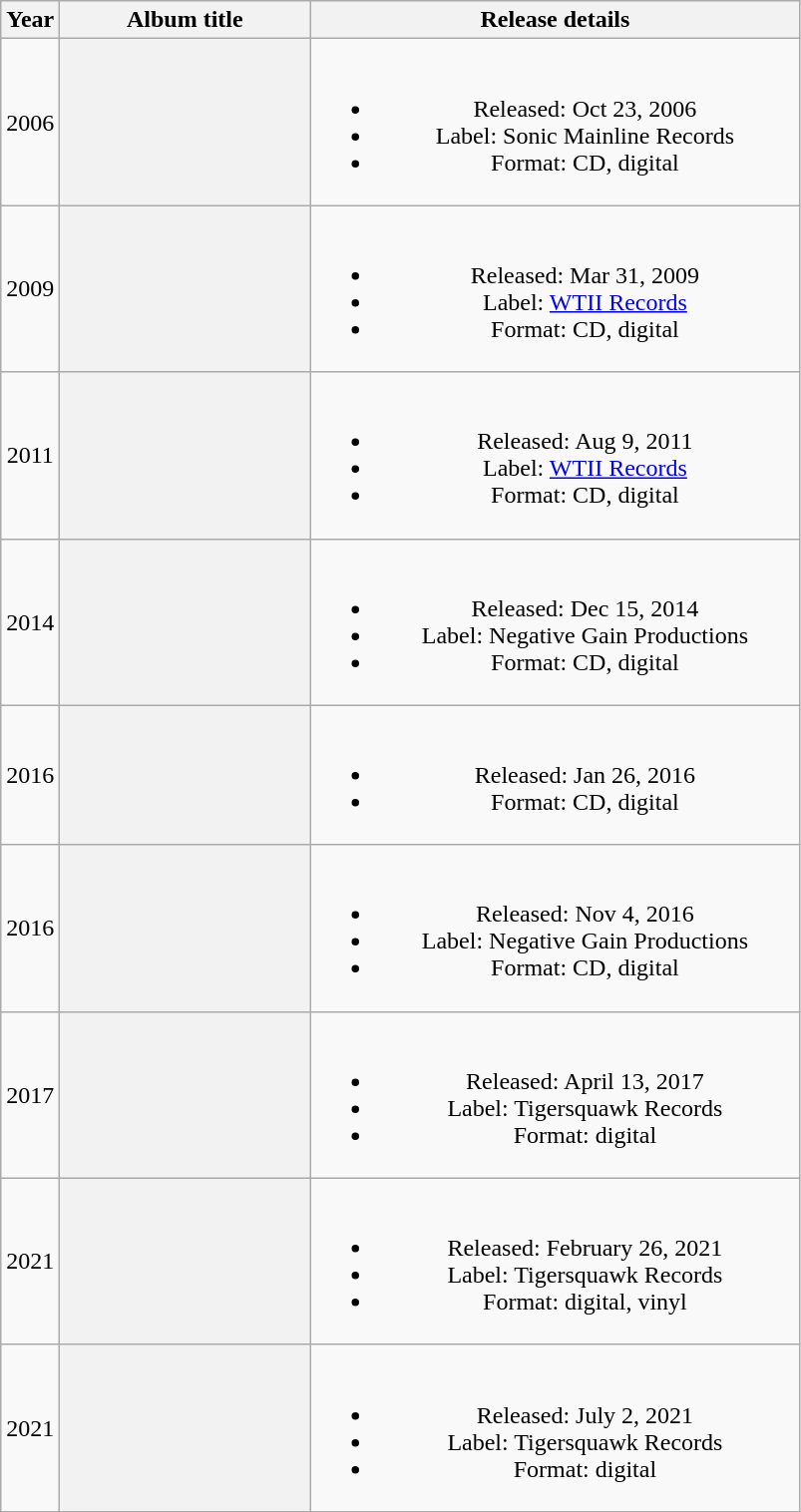<table class="wikitable plainrowheaders" style="text-align:center;">
<tr>
<th>Year</th>
<th scope="col" rowspan="1" style="width:10em;">Album title</th>
<th scope="col" rowspan="1" style="width:20em;">Release details</th>
</tr>
<tr>
<td>2006</td>
<th></th>
<td><br><ul><li>Released: Oct 23, 2006</li><li>Label: Sonic Mainline Records</li><li>Format: CD, digital</li></ul></td>
</tr>
<tr>
<td>2009</td>
<th></th>
<td><br><ul><li>Released: Mar 31, 2009</li><li>Label: <a href='#'>WTII Records</a></li><li>Format: CD, digital</li></ul></td>
</tr>
<tr>
<td>2011</td>
<th></th>
<td><br><ul><li>Released: Aug 9, 2011</li><li>Label: <a href='#'>WTII Records</a></li><li>Format: CD, digital</li></ul></td>
</tr>
<tr>
<td>2014</td>
<th></th>
<td><br><ul><li>Released: Dec 15, 2014</li><li>Label: Negative Gain Productions</li><li>Format: CD, digital</li></ul></td>
</tr>
<tr>
<td>2016</td>
<th></th>
<td><br><ul><li>Released: Jan 26, 2016</li><li>Format: CD, digital</li></ul></td>
</tr>
<tr>
<td>2016</td>
<th></th>
<td><br><ul><li>Released: Nov 4, 2016</li><li>Label: Negative Gain Productions</li><li>Format: CD, digital</li></ul></td>
</tr>
<tr>
<td>2017</td>
<th></th>
<td><br><ul><li>Released: April 13, 2017</li><li>Label: Tigersquawk Records</li><li>Format: digital</li></ul></td>
</tr>
<tr>
<td>2021</td>
<th></th>
<td><br><ul><li>Released: February 26, 2021</li><li>Label: Tigersquawk Records</li><li>Format: digital, vinyl</li></ul></td>
</tr>
<tr>
<td>2021</td>
<th></th>
<td><br><ul><li>Released: July 2, 2021</li><li>Label: Tigersquawk Records</li><li>Format: digital</li></ul></td>
</tr>
</table>
